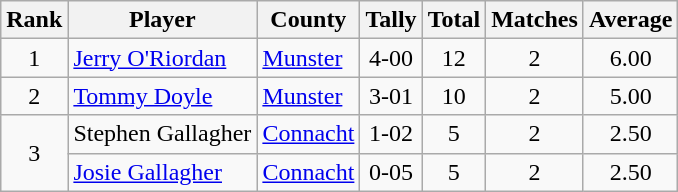<table class="wikitable">
<tr>
<th>Rank</th>
<th>Player</th>
<th>County</th>
<th>Tally</th>
<th>Total</th>
<th>Matches</th>
<th>Average</th>
</tr>
<tr>
<td rowspan=1 align=center>1</td>
<td><a href='#'>Jerry O'Riordan</a></td>
<td><a href='#'>Munster</a></td>
<td align=center>4-00</td>
<td align=center>12</td>
<td align=center>2</td>
<td align=center>6.00</td>
</tr>
<tr>
<td rowspan=1 align=center>2</td>
<td><a href='#'>Tommy Doyle</a></td>
<td><a href='#'>Munster</a></td>
<td align=center>3-01</td>
<td align=center>10</td>
<td align=center>2</td>
<td align=center>5.00</td>
</tr>
<tr>
<td rowspan=2 align=center>3</td>
<td>Stephen Gallagher</td>
<td><a href='#'>Connacht</a></td>
<td align=center>1-02</td>
<td align=center>5</td>
<td align=center>2</td>
<td align=center>2.50</td>
</tr>
<tr>
<td><a href='#'>Josie Gallagher</a></td>
<td><a href='#'>Connacht</a></td>
<td align=center>0-05</td>
<td align=center>5</td>
<td align=center>2</td>
<td align=center>2.50</td>
</tr>
</table>
